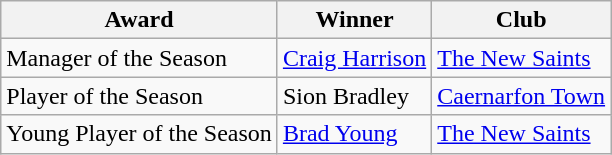<table class="wikitable">
<tr>
<th>Award</th>
<th>Winner</th>
<th>Club</th>
</tr>
<tr>
<td>Manager of the Season</td>
<td><a href='#'>Craig Harrison</a></td>
<td><a href='#'>The New Saints</a></td>
</tr>
<tr>
<td>Player of the Season</td>
<td>Sion Bradley</td>
<td><a href='#'>Caernarfon Town</a></td>
</tr>
<tr>
<td>Young Player of the Season</td>
<td><a href='#'>Brad Young</a></td>
<td><a href='#'>The New Saints</a></td>
</tr>
</table>
